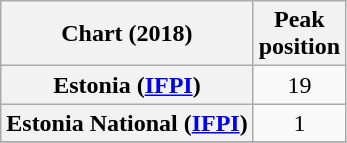<table class="wikitable sortable plainrowheaders" style="text-align:center">
<tr>
<th scope="col">Chart (2018)</th>
<th scope="col">Peak<br>position</th>
</tr>
<tr>
<th scope="row">Estonia (<a href='#'>IFPI</a>)</th>
<td>19</td>
</tr>
<tr>
<th scope="row">Estonia National (<a href='#'>IFPI</a>)</th>
<td>1</td>
</tr>
<tr>
</tr>
</table>
